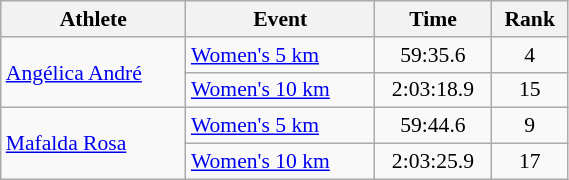<table class="wikitable" style="text-align:center; font-size:90%; width:30%;">
<tr>
<th>Athlete</th>
<th>Event</th>
<th>Time</th>
<th>Rank</th>
</tr>
<tr>
<td align=left rowspan=2><a href='#'>Angélica André</a></td>
<td align=left><a href='#'>Women's 5 km</a></td>
<td>59:35.6</td>
<td>4</td>
</tr>
<tr>
<td align=left><a href='#'>Women's 10 km</a></td>
<td>2:03:18.9</td>
<td>15</td>
</tr>
<tr>
<td align=left rowspan=2><a href='#'>Mafalda Rosa</a></td>
<td align=left><a href='#'>Women's 5 km</a></td>
<td>59:44.6</td>
<td>9</td>
</tr>
<tr>
<td align=left><a href='#'>Women's 10 km</a></td>
<td>2:03:25.9</td>
<td>17</td>
</tr>
</table>
